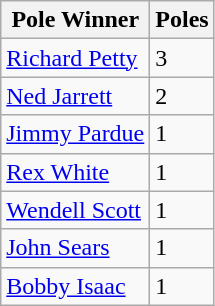<table class="wikitable">
<tr>
<th>Pole Winner</th>
<th>Poles</th>
</tr>
<tr>
<td><a href='#'>Richard Petty</a></td>
<td>3</td>
</tr>
<tr>
<td><a href='#'>Ned Jarrett</a></td>
<td>2</td>
</tr>
<tr>
<td><a href='#'>Jimmy Pardue</a></td>
<td>1</td>
</tr>
<tr>
<td><a href='#'>Rex White</a></td>
<td>1</td>
</tr>
<tr>
<td><a href='#'>Wendell Scott</a></td>
<td>1</td>
</tr>
<tr>
<td><a href='#'>John Sears</a></td>
<td>1</td>
</tr>
<tr>
<td><a href='#'>Bobby Isaac</a></td>
<td>1</td>
</tr>
</table>
